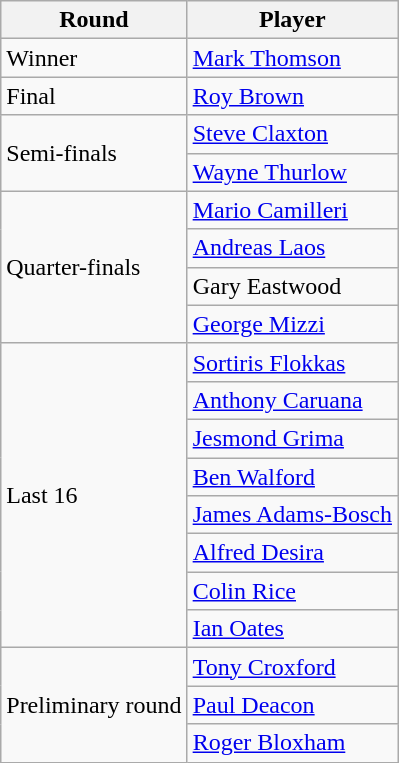<table class="wikitable">
<tr>
<th>Round</th>
<th>Player</th>
</tr>
<tr>
<td rowspan="1">Winner</td>
<td> <a href='#'>Mark Thomson</a></td>
</tr>
<tr>
<td rowspan="1">Final</td>
<td> <a href='#'>Roy Brown</a></td>
</tr>
<tr>
<td rowspan="2">Semi-finals</td>
<td> <a href='#'>Steve Claxton</a></td>
</tr>
<tr>
<td> <a href='#'>Wayne Thurlow</a></td>
</tr>
<tr>
<td rowspan="4">Quarter-finals</td>
<td> <a href='#'>Mario Camilleri</a></td>
</tr>
<tr>
<td> <a href='#'>Andreas Laos</a></td>
</tr>
<tr>
<td> Gary Eastwood</td>
</tr>
<tr>
<td> <a href='#'>George Mizzi</a></td>
</tr>
<tr>
<td rowspan="8">Last 16</td>
<td> <a href='#'>Sortiris Flokkas</a></td>
</tr>
<tr>
<td> <a href='#'>Anthony Caruana</a></td>
</tr>
<tr>
<td> <a href='#'>Jesmond Grima</a></td>
</tr>
<tr>
<td> <a href='#'>Ben Walford</a></td>
</tr>
<tr>
<td> <a href='#'>James Adams-Bosch</a></td>
</tr>
<tr>
<td> <a href='#'>Alfred Desira</a></td>
</tr>
<tr>
<td> <a href='#'>Colin Rice</a></td>
</tr>
<tr>
<td> <a href='#'>Ian Oates</a></td>
</tr>
<tr>
<td rowspan="3">Preliminary round</td>
<td> <a href='#'>Tony Croxford</a></td>
</tr>
<tr>
<td> <a href='#'>Paul Deacon</a></td>
</tr>
<tr>
<td> <a href='#'>Roger Bloxham</a></td>
</tr>
</table>
